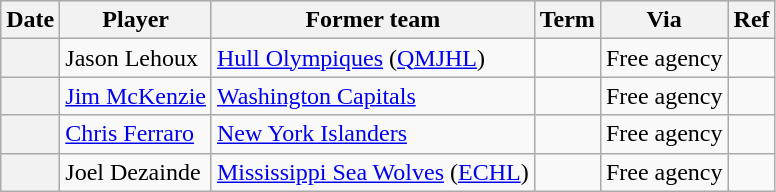<table class="wikitable plainrowheaders">
<tr style="background:#ddd; text-align:center;">
<th>Date</th>
<th>Player</th>
<th>Former team</th>
<th>Term</th>
<th>Via</th>
<th>Ref</th>
</tr>
<tr>
<th scope="row"></th>
<td>Jason Lehoux</td>
<td><a href='#'>Hull Olympiques</a> (<a href='#'>QMJHL</a>)</td>
<td></td>
<td>Free agency</td>
<td></td>
</tr>
<tr>
<th scope="row"></th>
<td><a href='#'>Jim McKenzie</a></td>
<td><a href='#'>Washington Capitals</a></td>
<td></td>
<td>Free agency</td>
<td></td>
</tr>
<tr>
<th scope="row"></th>
<td><a href='#'>Chris Ferraro</a></td>
<td><a href='#'>New York Islanders</a></td>
<td></td>
<td>Free agency</td>
<td></td>
</tr>
<tr>
<th scope="row"></th>
<td>Joel Dezainde</td>
<td><a href='#'>Mississippi Sea Wolves</a> (<a href='#'>ECHL</a>)</td>
<td></td>
<td>Free agency</td>
<td></td>
</tr>
</table>
